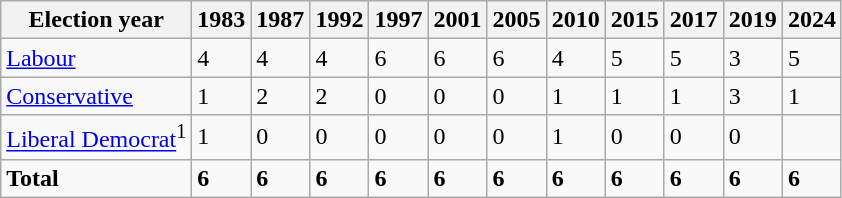<table class="wikitable">
<tr>
<th>Election year</th>
<th>1983</th>
<th>1987</th>
<th>1992</th>
<th>1997</th>
<th>2001</th>
<th>2005</th>
<th>2010</th>
<th>2015</th>
<th>2017</th>
<th>2019</th>
<th>2024</th>
</tr>
<tr>
<td><a href='#'>Labour</a></td>
<td>4</td>
<td>4</td>
<td>4</td>
<td>6</td>
<td>6</td>
<td>6</td>
<td>4</td>
<td>5</td>
<td>5</td>
<td>3</td>
<td>5</td>
</tr>
<tr>
<td><a href='#'>Conservative</a></td>
<td>1</td>
<td>2</td>
<td>2</td>
<td>0</td>
<td>0</td>
<td>0</td>
<td>1</td>
<td>1</td>
<td>1</td>
<td>3</td>
<td>1</td>
</tr>
<tr>
<td><a href='#'>Liberal Democrat</a><sup>1</sup></td>
<td>1</td>
<td>0</td>
<td>0</td>
<td>0</td>
<td>0</td>
<td>0</td>
<td>1</td>
<td>0</td>
<td>0</td>
<td>0</td>
</tr>
<tr>
<td><strong>Total</strong></td>
<td><strong>6</strong></td>
<td><strong>6</strong></td>
<td><strong>6</strong></td>
<td><strong>6</strong></td>
<td><strong>6</strong></td>
<td><strong>6</strong></td>
<td><strong>6</strong></td>
<td><strong>6</strong></td>
<td><strong>6</strong></td>
<td><strong>6</strong></td>
<td><strong>6</strong></td>
</tr>
</table>
